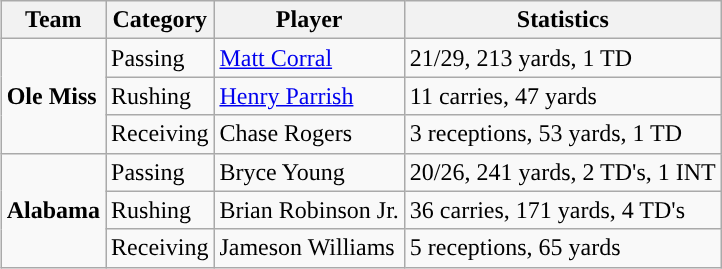<table class="wikitable" style="float: right;">
<tr>
<th>Team</th>
<th>Category</th>
<th>Player</th>
<th>Statistics</th>
</tr>
<tr>
<td rowspan=3><strong>Ole Miss</strong></td>
<td>Passing</td>
<td><a href='#'>Matt Corral</a></td>
<td>21/29, 213 yards, 1 TD</td>
</tr>
<tr>
<td>Rushing</td>
<td><a href='#'>Henry Parrish</a></td>
<td>11 carries, 47 yards</td>
</tr>
<tr>
<td>Receiving</td>
<td>Chase Rogers</td>
<td>3 receptions, 53 yards, 1 TD</td>
</tr>
<tr>
<td rowspan=3><strong>Alabama</strong></td>
<td>Passing</td>
<td>Bryce Young</td>
<td>20/26, 241 yards, 2 TD's, 1 INT</td>
</tr>
<tr>
<td>Rushing</td>
<td>Brian Robinson Jr.</td>
<td>36 carries, 171 yards, 4 TD's</td>
</tr>
<tr>
<td>Receiving</td>
<td>Jameson Williams</td>
<td>5 receptions, 65 yards</td>
</tr>
</table>
